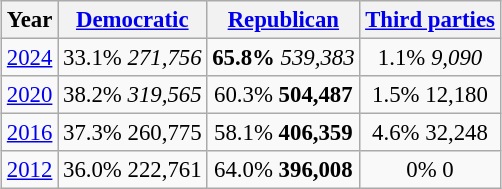<table class="wikitable" style="float:center; margin:1em; font-size:95%;">
<tr>
<th>Year</th>
<th><a href='#'>Democratic</a></th>
<th><a href='#'>Republican</a></th>
<th><a href='#'>Third parties</a></th>
</tr>
<tr>
<td align="center" ><a href='#'>2024</a></td>
<td align="center" >33.1% <em>271,756</em></td>
<td align="center" ><strong>65.8%</strong> <em>539,383</em></td>
<td align="center" >1.1% <em>9,090</em></td>
</tr>
<tr>
<td align="center" ><a href='#'>2020</a></td>
<td align="center" >38.2% <em>319,565<strong></td>
<td align="center" ></strong>60.3%<strong> </em>504,487<em></td>
<td align="center" >1.5% </em>12,180<em></td>
</tr>
<tr>
<td align="center" ><a href='#'>2016</a></td>
<td align="center" >37.3% </em>260,775<em></td>
<td align="center" ></strong>58.1%<strong> </em>406,359<em></td>
<td align="center" >4.6% </em>32,248<em></td>
</tr>
<tr>
<td align="center" ><a href='#'>2012</a></td>
<td align="center" >36.0% </em>222,761<em></td>
<td align="center" ></strong>64.0%<strong> </em>396,008<em></td>
<td align="center" >0% </em>0<em></td>
</tr>
</table>
